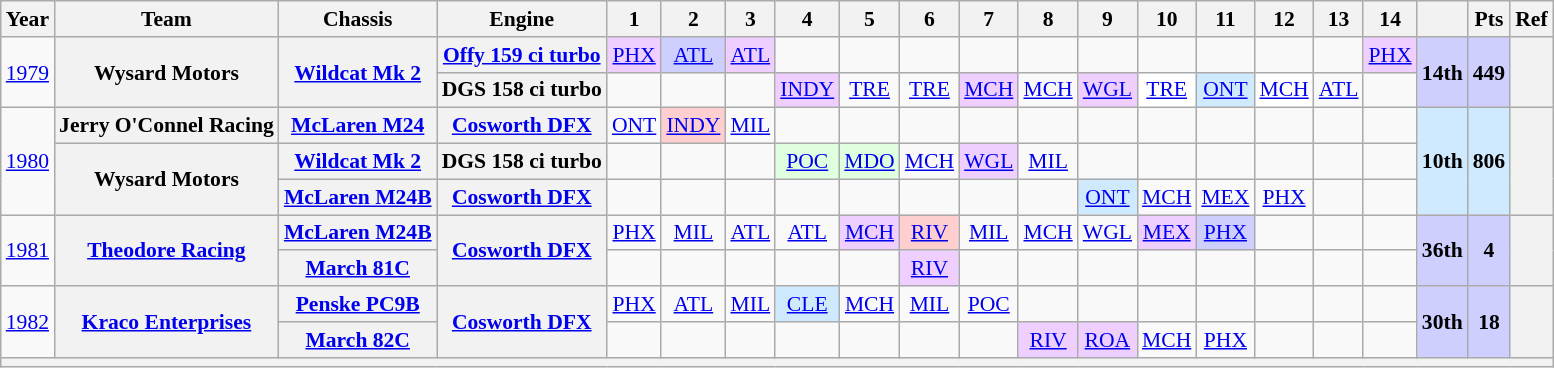<table class="wikitable" style="text-align:center; font-size:90%">
<tr>
<th>Year</th>
<th>Team</th>
<th>Chassis</th>
<th>Engine</th>
<th>1</th>
<th>2</th>
<th>3</th>
<th>4</th>
<th>5</th>
<th>6</th>
<th>7</th>
<th>8</th>
<th>9</th>
<th>10</th>
<th>11</th>
<th>12</th>
<th>13</th>
<th>14</th>
<th></th>
<th>Pts</th>
<th>Ref</th>
</tr>
<tr>
<td rowspan=2><a href='#'>1979</a></td>
<th rowspan=2>Wysard Motors</th>
<th rowspan=2><a href='#'>Wildcat Mk 2</a></th>
<th><a href='#'>Offy 159 ci turbo</a></th>
<td style="background:#EFCFFF;"><a href='#'>PHX</a><br></td>
<td style="background:#CFCFFF;"><a href='#'>ATL</a><br></td>
<td style="background:#EFCFFF;"><a href='#'>ATL</a><br></td>
<td></td>
<td></td>
<td></td>
<td></td>
<td></td>
<td></td>
<td></td>
<td></td>
<td></td>
<td></td>
<td style="background:#EFCFFF;"><a href='#'>PHX</a><br></td>
<th rowspan=2 style="background:#CFCFFF;">14th</th>
<th rowspan=2 style="background:#CFCFFF;">449</th>
<th rowspan=2></th>
</tr>
<tr>
<th>DGS 158 ci turbo</th>
<td></td>
<td></td>
<td></td>
<td style="background:#EFCFFF;"><a href='#'>INDY</a><br></td>
<td><a href='#'>TRE</a></td>
<td><a href='#'>TRE</a></td>
<td style="background:#EFCFFF;"><a href='#'>MCH</a><br></td>
<td><a href='#'>MCH</a></td>
<td style="background:#EFCFFF;"><a href='#'>WGL</a><br></td>
<td style="background:#FFFFFF;"><a href='#'>TRE</a><br></td>
<td style="background:#CFEAFF;"><a href='#'>ONT</a><br></td>
<td style="background:#FFFFFF;"><a href='#'>MCH</a><br></td>
<td><a href='#'>ATL</a></td>
<td></td>
</tr>
<tr>
<td rowspan=3><a href='#'>1980</a></td>
<th>Jerry O'Connel Racing</th>
<th><a href='#'>McLaren M24</a></th>
<th><a href='#'>Cosworth DFX</a></th>
<td><a href='#'>ONT</a></td>
<td style="background:#FFCFCF;"><a href='#'>INDY</a><br></td>
<td><a href='#'>MIL</a></td>
<td></td>
<td></td>
<td></td>
<td></td>
<td></td>
<td></td>
<td></td>
<td></td>
<td></td>
<td></td>
<td></td>
<th rowspan=3 style="background:#CFEAFF;">10th</th>
<th rowspan=3 style="background:#CFEAFF;">806</th>
<th rowspan=3></th>
</tr>
<tr>
<th rowspan=2>Wysard Motors</th>
<th><a href='#'>Wildcat Mk 2</a></th>
<th>DGS 158 ci turbo</th>
<td></td>
<td></td>
<td></td>
<td style="background:#DFFFDF;"><a href='#'>POC</a><br></td>
<td style="background:#DFFFDF;"><a href='#'>MDO</a><br></td>
<td><a href='#'>MCH</a></td>
<td style="background:#EFCFFF;"><a href='#'>WGL</a><br></td>
<td><a href='#'>MIL</a></td>
<td></td>
<td></td>
<td></td>
<td></td>
<td></td>
<td></td>
</tr>
<tr>
<th><a href='#'>McLaren M24B</a></th>
<th><a href='#'>Cosworth DFX</a></th>
<td></td>
<td></td>
<td></td>
<td></td>
<td></td>
<td></td>
<td></td>
<td></td>
<td style="background:#CFEAFF;"><a href='#'>ONT</a><br></td>
<td><a href='#'>MCH</a></td>
<td><a href='#'>MEX</a></td>
<td><a href='#'>PHX</a></td>
<td></td>
<td></td>
</tr>
<tr>
<td rowspan=2><a href='#'>1981</a></td>
<th rowspan=2><a href='#'>Theodore Racing</a></th>
<th><a href='#'>McLaren M24B</a></th>
<th rowspan=2><a href='#'>Cosworth DFX</a></th>
<td><a href='#'>PHX</a></td>
<td><a href='#'>MIL</a></td>
<td><a href='#'>ATL</a></td>
<td><a href='#'>ATL</a></td>
<td style="background:#EFCFFF;"><a href='#'>MCH</a><br></td>
<td style="background:#FFCFCF;"><a href='#'>RIV</a><br></td>
<td><a href='#'>MIL</a></td>
<td><a href='#'>MCH</a></td>
<td><a href='#'>WGL</a></td>
<td style="background:#EFCFFF;"><a href='#'>MEX</a><br></td>
<td style="background:#CFCFFF;"><a href='#'>PHX</a><br></td>
<td></td>
<td></td>
<td></td>
<th rowspan=2 style="background:#CFCFFF;">36th</th>
<th rowspan=2 style="background:#CFCFFF;">4</th>
<th rowspan=2></th>
</tr>
<tr>
<th><a href='#'>March 81C</a></th>
<td></td>
<td></td>
<td></td>
<td></td>
<td></td>
<td style="background:#EFCFFF;"><a href='#'>RIV</a><br></td>
<td></td>
<td></td>
<td></td>
<td></td>
<td></td>
<td></td>
<td></td>
<td></td>
</tr>
<tr>
<td rowspan=2><a href='#'>1982</a></td>
<th rowspan=2><a href='#'>Kraco Enterprises</a></th>
<th><a href='#'>Penske PC9B</a></th>
<th rowspan=2><a href='#'>Cosworth DFX</a></th>
<td><a href='#'>PHX</a></td>
<td><a href='#'>ATL</a></td>
<td><a href='#'>MIL</a></td>
<td style="background:#CFEAFF;"><a href='#'>CLE</a><br></td>
<td><a href='#'>MCH</a></td>
<td><a href='#'>MIL</a></td>
<td><a href='#'>POC</a></td>
<td></td>
<td></td>
<td></td>
<td></td>
<td></td>
<td></td>
<td></td>
<th rowspan=2 style="background:#CFCFFF;">30th</th>
<th rowspan=2 style="background:#CFCFFF;">18</th>
<th rowspan=2></th>
</tr>
<tr>
<th><a href='#'>March 82C</a></th>
<td></td>
<td></td>
<td></td>
<td></td>
<td></td>
<td></td>
<td></td>
<td style="background:#EFCFFF;"><a href='#'>RIV</a><br></td>
<td style="background:#EFCFFF;"><a href='#'>ROA</a><br></td>
<td><a href='#'>MCH</a></td>
<td><a href='#'>PHX</a></td>
<td></td>
<td></td>
<td></td>
</tr>
<tr>
<th colspan="21"></th>
</tr>
</table>
